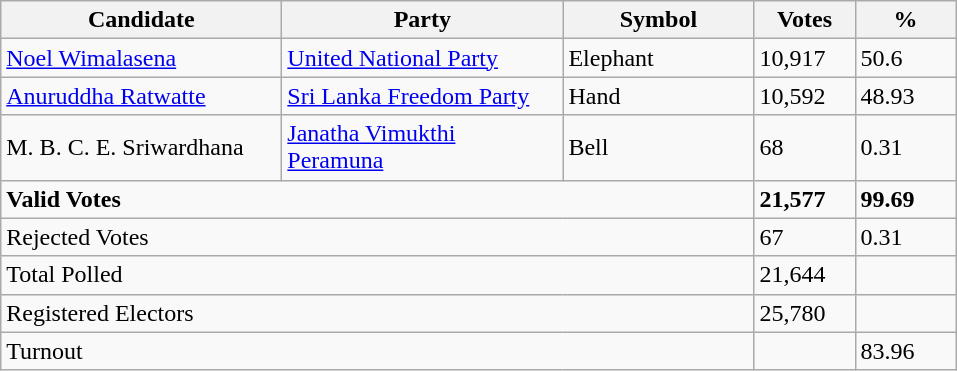<table class="wikitable" border="1" style="text-align:right;">
<tr>
<th align=left width="180">Candidate</th>
<th align=left width="180">Party</th>
<th align=left width="120">Symbol</th>
<th align=left width="60">Votes</th>
<th align=left width="60">%</th>
</tr>
<tr>
<td align=left><a href='#'>Noel Wimalasena</a></td>
<td align=left><a href='#'>United National Party</a></td>
<td align=left>Elephant</td>
<td align=left>10,917</td>
<td align=left>50.6</td>
</tr>
<tr>
<td align=left><a href='#'>Anuruddha Ratwatte</a></td>
<td align=left><a href='#'>Sri Lanka Freedom Party</a></td>
<td align=left>Hand</td>
<td align=left>10,592</td>
<td align=left>48.93</td>
</tr>
<tr>
<td align=left>M. B. C. E. Sriwardhana</td>
<td align=left><a href='#'>Janatha Vimukthi Peramuna</a></td>
<td align=left>Bell</td>
<td align=left>68</td>
<td align=left>0.31</td>
</tr>
<tr>
<td align=left colspan=3><strong>Valid Votes</strong></td>
<td align=left><strong>21,577</strong></td>
<td align=left><strong>99.69</strong></td>
</tr>
<tr>
<td align=left colspan=3>Rejected Votes</td>
<td align=left>67</td>
<td align=left>0.31</td>
</tr>
<tr>
<td align=left colspan=3>Total Polled</td>
<td align=left>21,644</td>
<td></td>
</tr>
<tr>
<td align=left colspan=3>Registered Electors</td>
<td align=left>25,780</td>
<td></td>
</tr>
<tr>
<td align=left colspan=3>Turnout</td>
<td></td>
<td align=left>83.96</td>
</tr>
</table>
